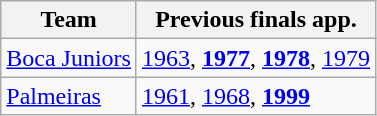<table class="wikitable">
<tr>
<th>Team</th>
<th>Previous finals app.</th>
</tr>
<tr>
<td> <a href='#'>Boca Juniors</a></td>
<td><a href='#'>1963</a>, <strong><a href='#'>1977</a></strong>, <strong><a href='#'>1978</a></strong>, <a href='#'>1979</a></td>
</tr>
<tr>
<td> <a href='#'>Palmeiras</a></td>
<td><a href='#'>1961</a>, <a href='#'>1968</a>, <strong><a href='#'>1999</a></strong></td>
</tr>
</table>
